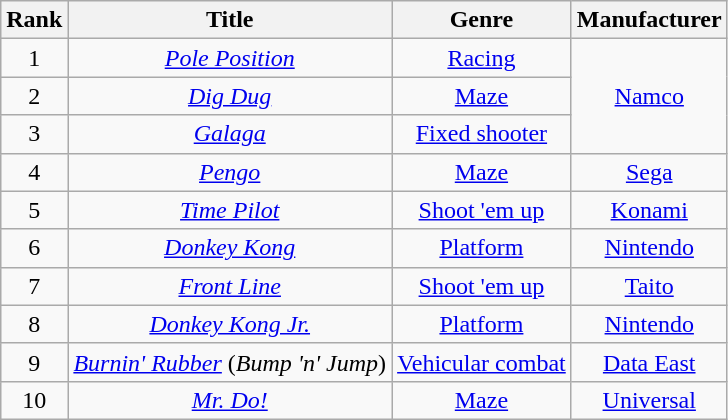<table class="wikitable sortable" style="text-align:center">
<tr>
<th>Rank</th>
<th>Title</th>
<th>Genre</th>
<th>Manufacturer</th>
</tr>
<tr>
<td>1</td>
<td><em><a href='#'>Pole Position</a></em></td>
<td><a href='#'>Racing</a></td>
<td rowspan="3"><a href='#'>Namco</a></td>
</tr>
<tr>
<td>2</td>
<td><em><a href='#'>Dig Dug</a></em></td>
<td><a href='#'>Maze</a></td>
</tr>
<tr>
<td>3</td>
<td><em><a href='#'>Galaga</a></em></td>
<td><a href='#'>Fixed shooter</a></td>
</tr>
<tr>
<td>4</td>
<td><em><a href='#'>Pengo</a></em></td>
<td><a href='#'>Maze</a></td>
<td><a href='#'>Sega</a></td>
</tr>
<tr>
<td>5</td>
<td><em><a href='#'>Time Pilot</a></em></td>
<td><a href='#'>Shoot 'em up</a></td>
<td><a href='#'>Konami</a></td>
</tr>
<tr>
<td>6</td>
<td><em><a href='#'>Donkey Kong</a></em></td>
<td><a href='#'>Platform</a></td>
<td><a href='#'>Nintendo</a></td>
</tr>
<tr>
<td>7</td>
<td><em><a href='#'>Front Line</a></em></td>
<td><a href='#'>Shoot 'em up</a></td>
<td><a href='#'>Taito</a></td>
</tr>
<tr>
<td>8</td>
<td><em><a href='#'>Donkey Kong Jr.</a></em></td>
<td><a href='#'>Platform</a></td>
<td><a href='#'>Nintendo</a></td>
</tr>
<tr>
<td>9</td>
<td><em><a href='#'>Burnin' Rubber</a></em> (<em>Bump 'n' Jump</em>)</td>
<td><a href='#'>Vehicular combat</a></td>
<td><a href='#'>Data East</a></td>
</tr>
<tr>
<td>10</td>
<td><em><a href='#'>Mr. Do!</a></em></td>
<td><a href='#'>Maze</a></td>
<td><a href='#'>Universal</a></td>
</tr>
</table>
